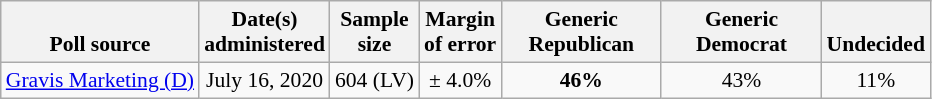<table class="wikitable" style="font-size:90%;text-align:center;">
<tr valign=bottom>
<th>Poll source</th>
<th>Date(s)<br>administered</th>
<th>Sample<br>size</th>
<th>Margin<br>of error</th>
<th style="width:100px;">Generic<br>Republican</th>
<th style="width:100px;">Generic<br>Democrat</th>
<th>Undecided</th>
</tr>
<tr>
<td style="text-align:left;"><a href='#'>Gravis Marketing (D)</a></td>
<td>July 16, 2020</td>
<td>604 (LV)</td>
<td>± 4.0%</td>
<td><strong>46%</strong></td>
<td>43%</td>
<td>11%</td>
</tr>
</table>
